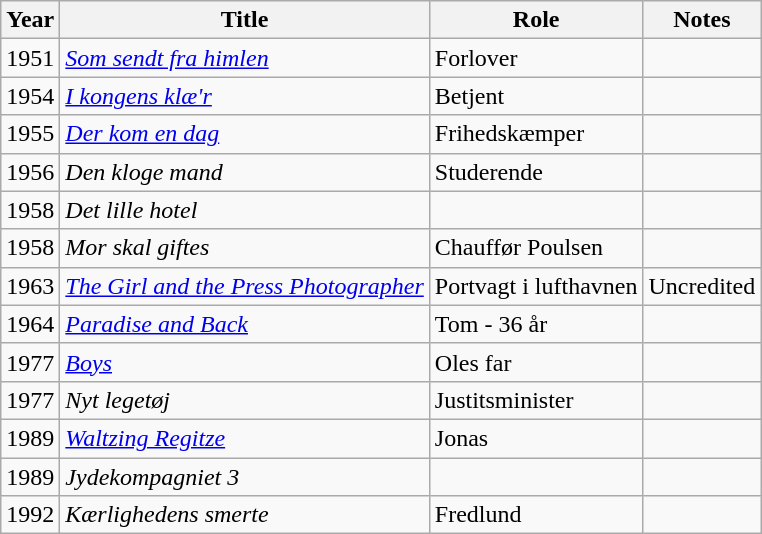<table class="wikitable">
<tr>
<th>Year</th>
<th>Title</th>
<th>Role</th>
<th>Notes</th>
</tr>
<tr>
<td>1951</td>
<td><em><a href='#'>Som sendt fra himlen</a></em></td>
<td>Forlover</td>
<td></td>
</tr>
<tr>
<td>1954</td>
<td><em><a href='#'>I kongens klæ'r</a></em></td>
<td>Betjent</td>
<td></td>
</tr>
<tr>
<td>1955</td>
<td><em><a href='#'>Der kom en dag</a></em></td>
<td>Frihedskæmper</td>
<td></td>
</tr>
<tr>
<td>1956</td>
<td><em>Den kloge mand</em></td>
<td>Studerende</td>
<td></td>
</tr>
<tr>
<td>1958</td>
<td><em>Det lille hotel</em></td>
<td></td>
<td></td>
</tr>
<tr>
<td>1958</td>
<td><em>Mor skal giftes</em></td>
<td>Chauffør Poulsen</td>
<td></td>
</tr>
<tr>
<td>1963</td>
<td><em><a href='#'>The Girl and the Press Photographer</a></em></td>
<td>Portvagt i lufthavnen</td>
<td>Uncredited</td>
</tr>
<tr>
<td>1964</td>
<td><em><a href='#'>Paradise and Back</a></em></td>
<td>Tom - 36 år</td>
<td></td>
</tr>
<tr>
<td>1977</td>
<td><em><a href='#'>Boys</a></em></td>
<td>Oles far</td>
<td></td>
</tr>
<tr>
<td>1977</td>
<td><em>Nyt legetøj</em></td>
<td>Justitsminister</td>
<td></td>
</tr>
<tr>
<td>1989</td>
<td><em><a href='#'>Waltzing Regitze</a></em></td>
<td>Jonas</td>
<td></td>
</tr>
<tr>
<td>1989</td>
<td><em>Jydekompagniet 3</em></td>
<td></td>
<td></td>
</tr>
<tr>
<td>1992</td>
<td><em>Kærlighedens smerte</em></td>
<td>Fredlund</td>
<td></td>
</tr>
</table>
